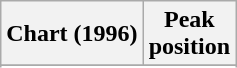<table class="wikitable plainrowheaders" style="text-align:center">
<tr>
<th>Chart (1996)</th>
<th>Peak<br>position</th>
</tr>
<tr>
</tr>
<tr>
</tr>
</table>
